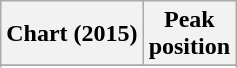<table class="wikitable sortable plainrowheaders" style="text-align:center;" border="1">
<tr>
<th scope="col">Chart (2015)</th>
<th scope="col">Peak<br>position</th>
</tr>
<tr>
</tr>
<tr>
</tr>
<tr>
</tr>
<tr>
</tr>
</table>
